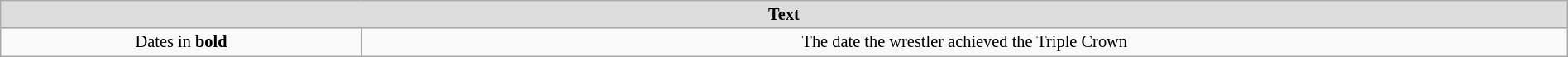<table class="wikitable"  style="width:100%; font-size:85%; text-align:center;">
<tr>
<th style="background:#ddd;" colspan="2">Text</th>
</tr>
<tr>
<td>Dates in <strong>bold</strong></td>
<td>The date the wrestler achieved the Triple Crown</td>
</tr>
</table>
